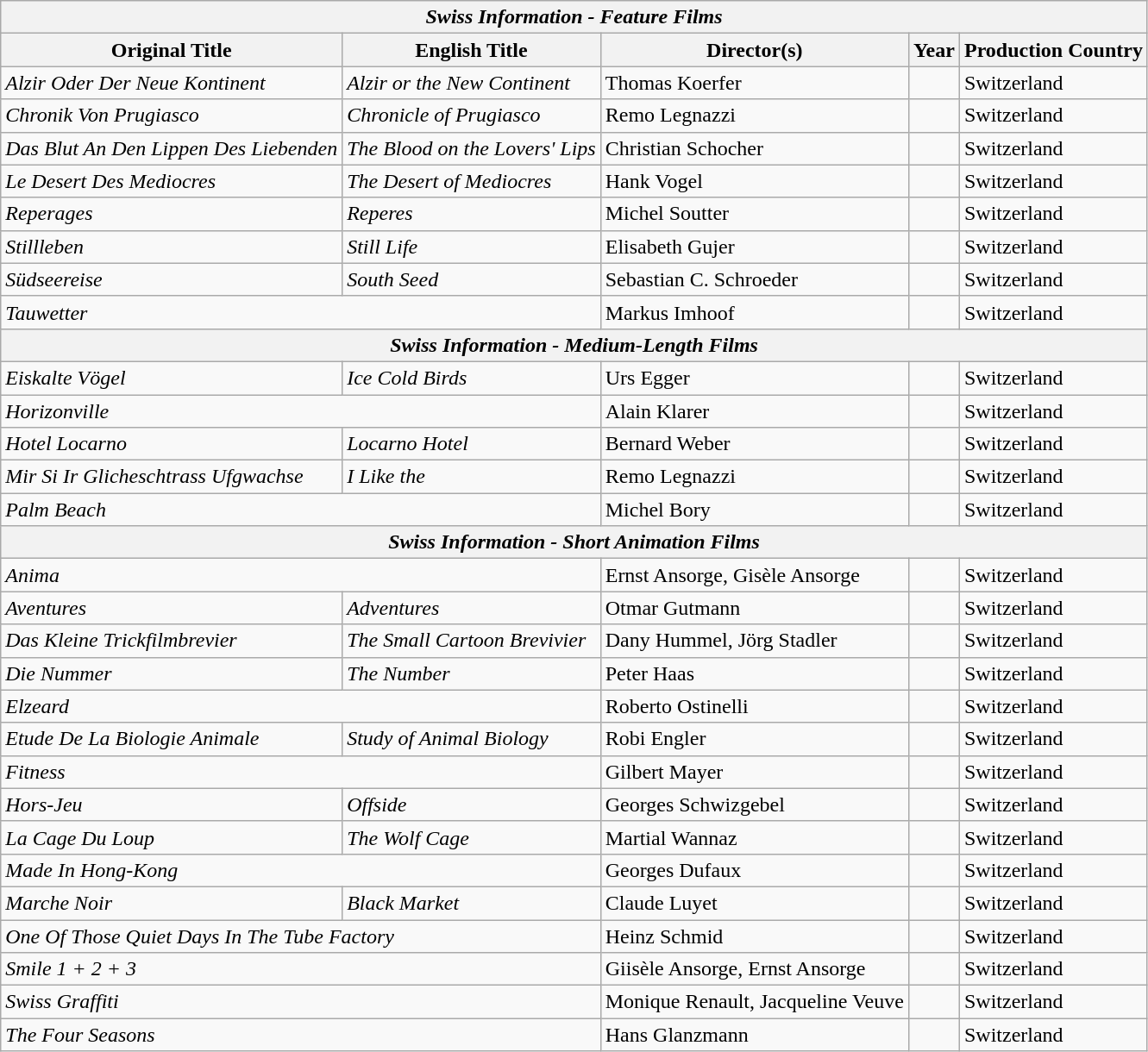<table class="wikitable sortable">
<tr>
<th colspan="5"><em>Swiss Information - Feature Films</em></th>
</tr>
<tr>
<th>Original Title</th>
<th>English Title</th>
<th>Director(s)</th>
<th>Year</th>
<th>Production Country</th>
</tr>
<tr>
<td><em>Alzir Oder Der Neue Kontinent</em></td>
<td><em>Alzir or the New Continent</em></td>
<td>Thomas Koerfer</td>
<td></td>
<td>Switzerland</td>
</tr>
<tr>
<td><em>Chronik Von Prugiasco</em></td>
<td><em>Chronicle of Prugiasco</em></td>
<td>Remo Legnazzi</td>
<td></td>
<td>Switzerland</td>
</tr>
<tr>
<td><em>Das Blut An Den Lippen Des Liebenden</em></td>
<td><em>The Blood on the Lovers' Lips</em></td>
<td>Christian Schocher</td>
<td></td>
<td>Switzerland</td>
</tr>
<tr>
<td><em>Le Desert Des Mediocres</em></td>
<td><em>The Desert of Mediocres</em></td>
<td>Hank Vogel</td>
<td></td>
<td>Switzerland</td>
</tr>
<tr>
<td><em>Reperages</em></td>
<td><em>Reperes</em></td>
<td>Michel Soutter</td>
<td></td>
<td>Switzerland</td>
</tr>
<tr>
<td><em>Stillleben</em></td>
<td><em>Still Life</em></td>
<td>Elisabeth Gujer</td>
<td></td>
<td>Switzerland</td>
</tr>
<tr>
<td><em>Südseereise</em></td>
<td><em>South Seed</em></td>
<td>Sebastian C. Schroeder</td>
<td></td>
<td>Switzerland</td>
</tr>
<tr>
<td colspan="2"><em>Tauwetter</em></td>
<td>Markus Imhoof</td>
<td></td>
<td>Switzerland</td>
</tr>
<tr>
<th colspan="5"><em>Swiss Information - Medium-Length Films</em></th>
</tr>
<tr>
<td><em>Eiskalte Vögel</em></td>
<td><em>Ice Cold Birds</em></td>
<td>Urs Egger</td>
<td></td>
<td>Switzerland</td>
</tr>
<tr>
<td colspan="2"><em>Horizonville</em></td>
<td>Alain Klarer</td>
<td></td>
<td>Switzerland</td>
</tr>
<tr>
<td><em>Hotel Locarno</em></td>
<td><em>Locarno Hotel</em></td>
<td>Bernard Weber</td>
<td></td>
<td>Switzerland</td>
</tr>
<tr>
<td><em>Mir Si Ir Glicheschtrass Ufgwachse</em></td>
<td><em>I Like the</em></td>
<td>Remo Legnazzi</td>
<td></td>
<td>Switzerland</td>
</tr>
<tr>
<td colspan="2"><em>Palm Beach</em></td>
<td>Michel Bory</td>
<td></td>
<td>Switzerland</td>
</tr>
<tr>
<th colspan="5"><em>Swiss Information - Short Animation Films</em></th>
</tr>
<tr>
<td colspan="2"><em>Anima</em></td>
<td>Ernst Ansorge, Gisèle Ansorge</td>
<td></td>
<td>Switzerland</td>
</tr>
<tr>
<td><em>Aventures</em></td>
<td><em>Adventures</em></td>
<td>Otmar Gutmann</td>
<td></td>
<td>Switzerland</td>
</tr>
<tr>
<td><em>Das Kleine Trickfilmbrevier</em></td>
<td><em>The Small Cartoon Brevivier</em></td>
<td>Dany Hummel, Jörg Stadler</td>
<td></td>
<td>Switzerland</td>
</tr>
<tr>
<td><em>Die Nummer</em></td>
<td><em>The Number</em></td>
<td>Peter Haas</td>
<td></td>
<td>Switzerland</td>
</tr>
<tr>
<td colspan="2"><em>Elzeard</em></td>
<td>Roberto Ostinelli</td>
<td></td>
<td>Switzerland</td>
</tr>
<tr>
<td><em>Etude De La Biologie Animale</em></td>
<td><em>Study of Animal Biology</em></td>
<td>Robi Engler</td>
<td></td>
<td>Switzerland</td>
</tr>
<tr>
<td colspan="2"><em>Fitness</em></td>
<td>Gilbert Mayer</td>
<td></td>
<td>Switzerland</td>
</tr>
<tr>
<td><em>Hors-Jeu</em></td>
<td><em>Offside</em></td>
<td>Georges Schwizgebel</td>
<td></td>
<td>Switzerland</td>
</tr>
<tr>
<td><em>La Cage Du Loup</em></td>
<td><em>The Wolf Cage</em></td>
<td>Martial Wannaz</td>
<td></td>
<td>Switzerland</td>
</tr>
<tr>
<td colspan="2"><em>Made In Hong-Kong</em></td>
<td>Georges Dufaux</td>
<td></td>
<td>Switzerland</td>
</tr>
<tr>
<td><em>Marche Noir</em></td>
<td><em>Black Market</em></td>
<td>Claude Luyet</td>
<td></td>
<td>Switzerland</td>
</tr>
<tr>
<td colspan="2"><em>One Of Those Quiet Days In The Tube Factory</em></td>
<td>Heinz Schmid</td>
<td></td>
<td>Switzerland</td>
</tr>
<tr>
<td colspan="2"><em>Smile 1 + 2 + 3</em></td>
<td>Giisèle Ansorge, Ernst Ansorge</td>
<td></td>
<td>Switzerland</td>
</tr>
<tr>
<td colspan="2"><em>Swiss Graffiti</em></td>
<td>Monique Renault, Jacqueline Veuve</td>
<td></td>
<td>Switzerland</td>
</tr>
<tr>
<td colspan="2"><em>The Four Seasons</em></td>
<td>Hans Glanzmann</td>
<td></td>
<td>Switzerland</td>
</tr>
</table>
